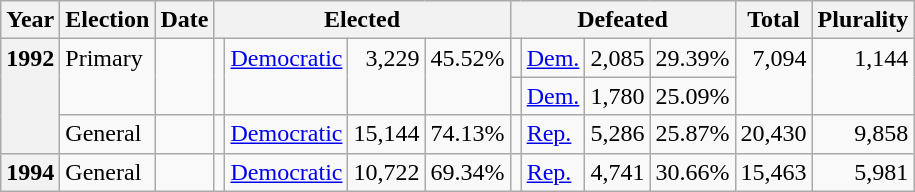<table class=wikitable>
<tr>
<th>Year</th>
<th>Election</th>
<th>Date</th>
<th ! colspan="4">Elected</th>
<th ! colspan="4">Defeated</th>
<th>Total</th>
<th>Plurality</th>
</tr>
<tr>
<th rowspan="3" valign="top">1992</th>
<td rowspan="2" valign="top">Primary</td>
<td rowspan="2" valign="top"></td>
<td rowspan="2" valign="top"></td>
<td rowspan="2" valign="top" ><a href='#'>Democratic</a></td>
<td rowspan="2" valign="top" align="right">3,229</td>
<td rowspan="2" valign="top" align="right">45.52%</td>
<td valign="top"></td>
<td valign="top" ><a href='#'>Dem.</a></td>
<td valign="top" align="right">2,085</td>
<td valign="top" align="right">29.39%</td>
<td rowspan="2" valign="top" align="right">7,094</td>
<td rowspan="2" valign="top" align="right">1,144</td>
</tr>
<tr>
<td valign="top"></td>
<td valign="top" ><a href='#'>Dem.</a></td>
<td valign="top" align="right">1,780</td>
<td valign="top" align="right">25.09%</td>
</tr>
<tr>
<td valign="top">General</td>
<td valign="top"></td>
<td valign="top"></td>
<td valign="top" ><a href='#'>Democratic</a></td>
<td valign="top" align="right">15,144</td>
<td valign="top" align="right">74.13%</td>
<td valign="top"></td>
<td valign="top" ><a href='#'>Rep.</a></td>
<td valign="top" align="right">5,286</td>
<td valign="top" align="right">25.87%</td>
<td valign="top" align="right">20,430</td>
<td valign="top" align="right">9,858</td>
</tr>
<tr>
<th valign="top">1994</th>
<td valign="top">General</td>
<td valign="top"></td>
<td valign="top"></td>
<td valign="top" ><a href='#'>Democratic</a></td>
<td valign="top" align="right">10,722</td>
<td valign="top" align="right">69.34%</td>
<td valign="top"></td>
<td valign="top" ><a href='#'>Rep.</a></td>
<td valign="top" align="right">4,741</td>
<td valign="top" align="right">30.66%</td>
<td valign="top" align="right">15,463</td>
<td valign="top" align="right">5,981</td>
</tr>
</table>
